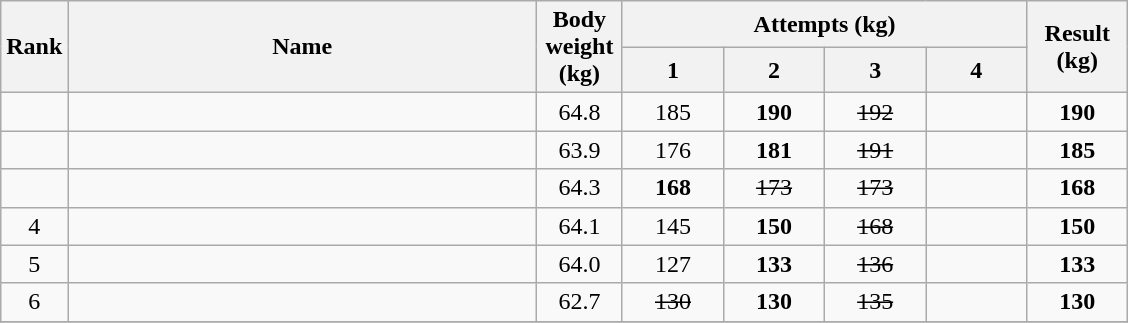<table class="wikitable" style="text-align:center;">
<tr>
<th rowspan="2">Rank</th>
<th rowspan="2" width="305">Name</th>
<th rowspan="2" width="50">Body weight (kg)</th>
<th colspan="4">Attempts (kg)</th>
<th rowspan="2" width="60">Result (kg)</th>
</tr>
<tr>
<th width="60">1</th>
<th width="60">2</th>
<th width="60">3</th>
<th width="60">4</th>
</tr>
<tr>
<td></td>
<td align=left></td>
<td>64.8</td>
<td>185</td>
<td><strong>190</strong></td>
<td><s>192</s></td>
<td></td>
<td><strong>190</strong></td>
</tr>
<tr>
<td></td>
<td align=left></td>
<td>63.9</td>
<td>176</td>
<td><strong>181</strong></td>
<td><s>191</s></td>
<td></td>
<td><strong>185</strong></td>
</tr>
<tr>
<td></td>
<td align=left></td>
<td>64.3</td>
<td><strong>168</strong></td>
<td><s>173</s></td>
<td><s>173</s></td>
<td></td>
<td><strong>168</strong></td>
</tr>
<tr>
<td>4</td>
<td align=left></td>
<td>64.1</td>
<td>145</td>
<td><strong>150</strong></td>
<td><s>168</s></td>
<td></td>
<td><strong>150</strong></td>
</tr>
<tr>
<td>5</td>
<td align=left></td>
<td>64.0</td>
<td>127</td>
<td><strong>133</strong></td>
<td><s>136</s></td>
<td></td>
<td><strong>133</strong></td>
</tr>
<tr>
<td>6</td>
<td align=left></td>
<td>62.7</td>
<td><s>130</s></td>
<td><strong>130</strong></td>
<td><s>135</s></td>
<td></td>
<td><strong>130</strong></td>
</tr>
<tr>
</tr>
</table>
